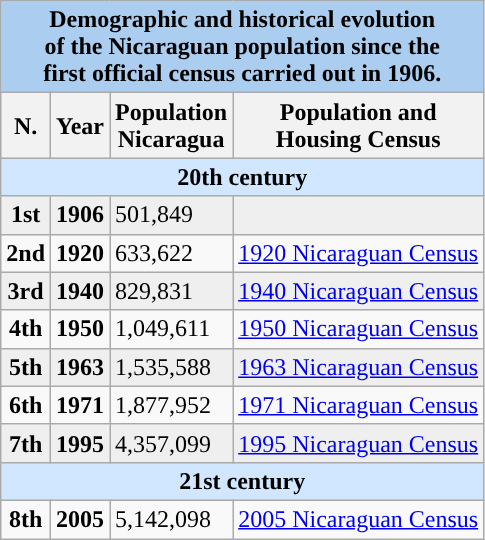<table class="wikitable">
<tr>
<th colspan= "4" style="text-align:center; background:#abcdef;">Demographic and historical evolution <br>of the Nicaraguan population since the <br> first official census carried out in 1906.</th>
</tr>
<tr>
<th>N.</th>
<th>Year</th>
<th>Population<br>Nicaragua</th>
<th>Population and <br> Housing Census</th>
</tr>
<tr align="center">
<td colspan="4" style="background:#D0E7FF"><strong>20th century</strong></td>
</tr>
<tr align="center" style="background:#efefef; color:black">
<td><strong>1st</strong></td>
<td><strong>1906</strong></td>
<td align="left">  501,849</td>
<td></td>
</tr>
<tr align="center">
<td><strong>2nd</strong></td>
<td><strong>1920</strong></td>
<td align="left"> 633,622</td>
<td><a href='#'>1920 Nicaraguan Census</a></td>
</tr>
<tr align="center" style="background:#efefef; color:black">
<td><strong>3rd</strong></td>
<td><strong>1940</strong></td>
<td align="left"> 829,831</td>
<td><a href='#'>1940 Nicaraguan Census</a></td>
</tr>
<tr align="center">
<td><strong>4th</strong></td>
<td><strong>1950</strong></td>
<td align="left">  1,049,611</td>
<td><a href='#'>1950 Nicaraguan Census</a></td>
</tr>
<tr align="center" style="background:#efefef; color:black">
<td><strong>5th</strong></td>
<td><strong>1963</strong></td>
<td align="left"> 1,535,588</td>
<td><a href='#'>1963 Nicaraguan Census</a></td>
</tr>
<tr align="center">
<td><strong>6th</strong></td>
<td><strong>1971</strong></td>
<td align="left"> 1,877,952</td>
<td><a href='#'>1971 Nicaraguan Census</a></td>
</tr>
<tr align="center" style="background:#efefef; color:black">
<td><strong>7th</strong></td>
<td><strong>1995</strong></td>
<td align="left"> 4,357,099</td>
<td><a href='#'>1995 Nicaraguan Census</a></td>
</tr>
<tr align="center">
<td colspan="4" style="background:#D0E7FF"><strong>21st century</strong></td>
</tr>
<tr align="center">
<td><strong>8th</strong></td>
<td><strong>2005</strong></td>
<td align="left"> 5,142,098</td>
<td><a href='#'>2005 Nicaraguan Census</a></td>
</tr>
</table>
